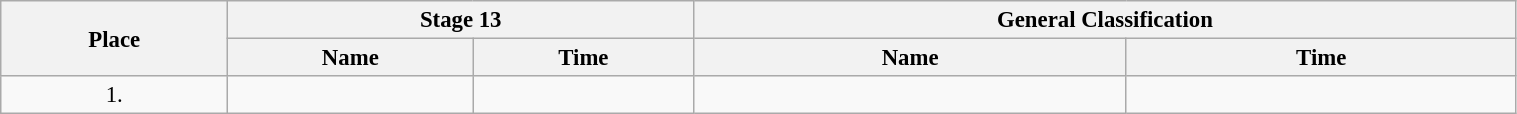<table class="wikitable"  style="font-size:95%; width:80%;">
<tr>
<th rowspan="2">Place</th>
<th colspan="2">Stage 13</th>
<th colspan="2">General Classification</th>
</tr>
<tr>
<th>Name</th>
<th>Time</th>
<th>Name</th>
<th>Time</th>
</tr>
<tr>
<td style="text-align:center;">1.</td>
<td></td>
<td></td>
<td></td>
<td></td>
</tr>
</table>
